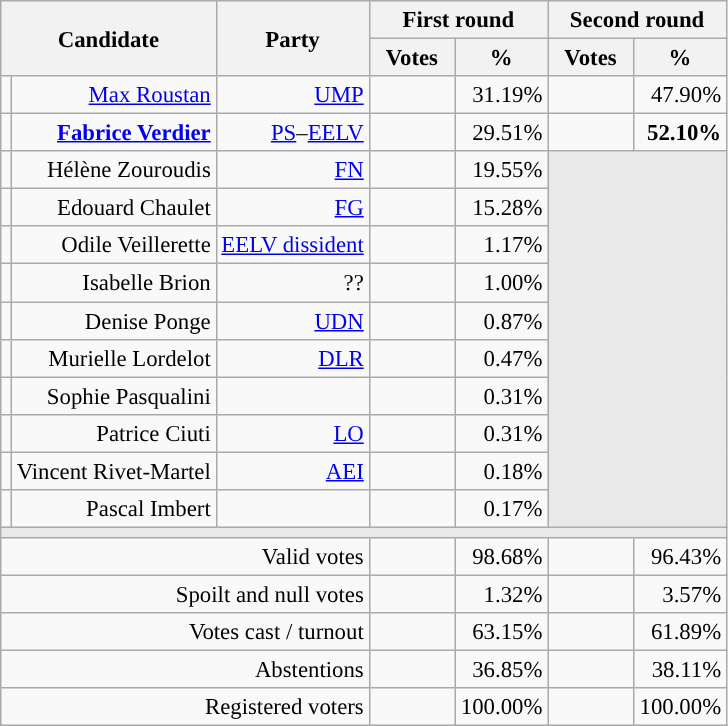<table class="wikitable" style="text-align:right;font-size:95%;">
<tr>
<th rowspan=2 colspan=2>Candidate</th>
<th rowspan=2 colspan=1>Party</th>
<th colspan=2>First round</th>
<th colspan=2>Second round</th>
</tr>
<tr>
<th style="width:50px;">Votes</th>
<th style="width:55px;">%</th>
<th style="width:50px;">Votes</th>
<th style="width:55px;">%</th>
</tr>
<tr>
<td style="color:inherit;background-color:"></td>
<td><a href='#'>Max Roustan</a></td>
<td><a href='#'>UMP</a></td>
<td></td>
<td>31.19%</td>
<td></td>
<td>47.90%</td>
</tr>
<tr>
<td style="color:inherit;background-color:"></td>
<td><strong><a href='#'>Fabrice Verdier</a></strong></td>
<td><a href='#'>PS</a>–<a href='#'>EELV</a></td>
<td></td>
<td>29.51%</td>
<td><strong></strong></td>
<td><strong>52.10%</strong></td>
</tr>
<tr>
<td style="color:inherit;background-color:"></td>
<td>Hélène Zouroudis</td>
<td><a href='#'>FN</a></td>
<td></td>
<td>19.55%</td>
<td colspan=7 rowspan=10 style="background-color:#E9E9E9;"></td>
</tr>
<tr>
<td style="color:inherit;background-color:"></td>
<td>Edouard Chaulet</td>
<td><a href='#'>FG</a></td>
<td></td>
<td>15.28%</td>
</tr>
<tr>
<td style="color:inherit;background-color:"></td>
<td>Odile Veillerette</td>
<td><a href='#'>EELV dissident</a></td>
<td></td>
<td>1.17%</td>
</tr>
<tr>
<td style="background-color:;"></td>
<td>Isabelle Brion</td>
<td>??</td>
<td></td>
<td>1.00%</td>
</tr>
<tr>
<td style="color:inherit;background-color:"></td>
<td>Denise Ponge</td>
<td><a href='#'>UDN</a></td>
<td></td>
<td>0.87%</td>
</tr>
<tr>
<td style="color:inherit;background-color:"></td>
<td>Murielle Lordelot</td>
<td><a href='#'>DLR</a></td>
<td></td>
<td>0.47%</td>
</tr>
<tr>
<td style="background-color:;"></td>
<td>Sophie Pasqualini</td>
<td></td>
<td></td>
<td>0.31%</td>
</tr>
<tr>
<td style="color:inherit;background-color:"></td>
<td>Patrice Ciuti</td>
<td><a href='#'>LO</a></td>
<td></td>
<td>0.31%</td>
</tr>
<tr>
<td style="color:inherit;background-color:"></td>
<td>Vincent Rivet-Martel</td>
<td><a href='#'>AEI</a></td>
<td></td>
<td>0.18%</td>
</tr>
<tr>
<td style="background-color:;"></td>
<td>Pascal Imbert</td>
<td></td>
<td></td>
<td>0.17%</td>
</tr>
<tr>
<td colspan=7 style="background-color:#E9E9E9;"></td>
</tr>
<tr>
<td colspan=3>Valid votes</td>
<td></td>
<td>98.68%</td>
<td></td>
<td>96.43%</td>
</tr>
<tr>
<td colspan=3>Spoilt and null votes</td>
<td></td>
<td>1.32%</td>
<td></td>
<td>3.57%</td>
</tr>
<tr>
<td colspan=3>Votes cast / turnout</td>
<td></td>
<td>63.15%</td>
<td></td>
<td>61.89%</td>
</tr>
<tr>
<td colspan=3>Abstentions</td>
<td></td>
<td>36.85%</td>
<td></td>
<td>38.11%</td>
</tr>
<tr>
<td colspan=3>Registered voters</td>
<td></td>
<td>100.00%</td>
<td></td>
<td>100.00%</td>
</tr>
</table>
